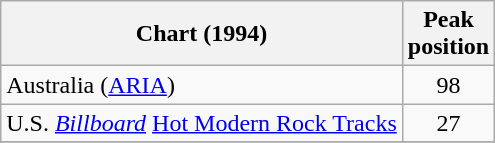<table class="wikitable">
<tr>
<th>Chart (1994)</th>
<th>Peak<br>position</th>
</tr>
<tr>
<td>Australia (<a href='#'>ARIA</a>)</td>
<td align="center">98</td>
</tr>
<tr>
<td>U.S. <em><a href='#'>Billboard</a></em> <a href='#'>Hot Modern Rock Tracks</a></td>
<td align="center">27</td>
</tr>
<tr>
</tr>
</table>
